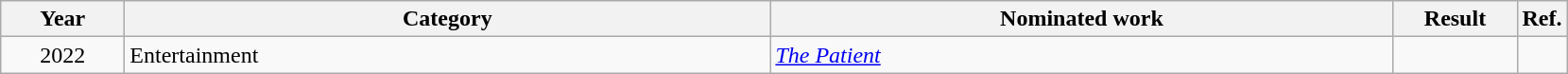<table class=wikitable>
<tr>
<th scope="col" style="width:5em;">Year</th>
<th scope="col" style="width:28em;">Category</th>
<th scope="col" style="width:27em;">Nominated work</th>
<th scope="col" style="width:5em;">Result</th>
<th>Ref.</th>
</tr>
<tr>
<td style="text-align:center;">2022</td>
<td>Entertainment</td>
<td><em><a href='#'>The Patient</a></em></td>
<td></td>
<td></td>
</tr>
</table>
